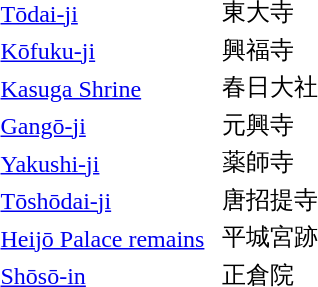<table>
<tr>
<td><a href='#'>Tōdai-ji</a></td>
<td>東大寺</td>
</tr>
<tr>
<td><a href='#'>Kōfuku-ji</a></td>
<td>興福寺</td>
</tr>
<tr>
<td><a href='#'>Kasuga Shrine</a></td>
<td>春日大社</td>
</tr>
<tr>
<td><a href='#'>Gangō-ji</a></td>
<td>元興寺</td>
</tr>
<tr>
<td><a href='#'>Yakushi-ji</a></td>
<td>薬師寺</td>
</tr>
<tr>
<td><a href='#'>Tōshōdai-ji</a></td>
<td>唐招提寺</td>
</tr>
<tr>
<td><a href='#'>Heijō Palace remains</a>  </td>
<td>平城宮跡</td>
</tr>
<tr>
<td><a href='#'>Shōsō-in</a></td>
<td>正倉院</td>
</tr>
</table>
